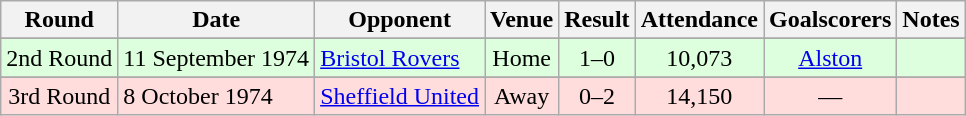<table Class="wikitable">
<tr>
<th>Round</th>
<th>Date</th>
<th>Opponent</th>
<th>Venue</th>
<th>Result</th>
<th>Attendance</th>
<th>Goalscorers</th>
<th>Notes</th>
</tr>
<tr>
</tr>
<tr style="background: #ddffdd;">
<td align="center">2nd Round</td>
<td>11 September 1974</td>
<td><a href='#'>Bristol Rovers</a></td>
<td align="center">Home</td>
<td align="center">1–0</td>
<td align="center">10,073</td>
<td align="center"><a href='#'>Alston</a></td>
<td align="center"></td>
</tr>
<tr>
</tr>
<tr style="background: #ffdddd;">
<td align="center">3rd Round</td>
<td>8 October 1974</td>
<td><a href='#'>Sheffield United</a></td>
<td align="center">Away</td>
<td align="center">0–2</td>
<td align="center">14,150</td>
<td align="center">—</td>
<td align="center"></td>
</tr>
</table>
